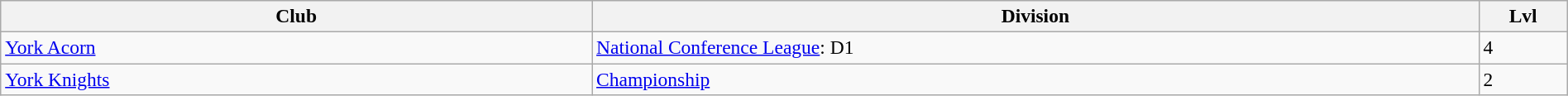<table class="wikitable sortable" width=100% style="font-size:98%">
<tr>
<th width=20%>Club</th>
<th width=30%>Division</th>
<th width=3%>Lvl</th>
</tr>
<tr>
<td><a href='#'>York Acorn</a></td>
<td><a href='#'>National Conference League</a>: D1</td>
<td>4</td>
</tr>
<tr>
<td> <a href='#'>York Knights</a></td>
<td><a href='#'>Championship</a></td>
<td>2</td>
</tr>
</table>
